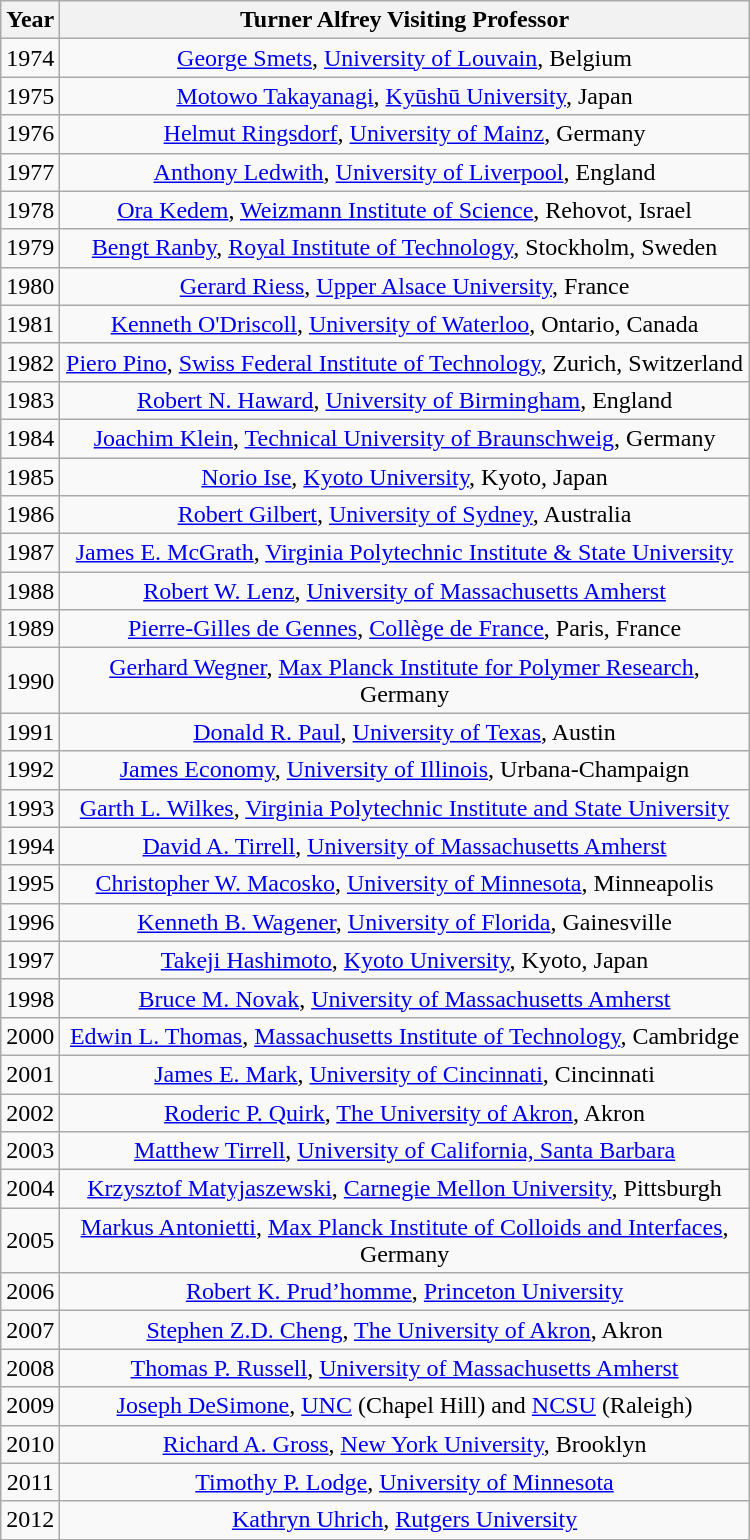<table class="wikitable" align="right" style="text-align:center; width:500px; height:200px" border="1" cellspace="5">
<tr>
<th>Year</th>
<th>Turner Alfrey Visiting Professor</th>
</tr>
<tr>
<td>1974</td>
<td><a href='#'>George Smets</a>, <a href='#'>University of Louvain</a>, Belgium</td>
</tr>
<tr>
<td>1975</td>
<td><a href='#'>Motowo Takayanagi</a>, <a href='#'>Kyūshū University</a>, Japan</td>
</tr>
<tr>
<td>1976</td>
<td><a href='#'>Helmut Ringsdorf</a>, <a href='#'>University of Mainz</a>, Germany</td>
</tr>
<tr>
<td>1977</td>
<td><a href='#'>Anthony Ledwith</a>, <a href='#'>University of Liverpool</a>, England</td>
</tr>
<tr>
<td>1978</td>
<td><a href='#'>Ora Kedem</a>, <a href='#'>Weizmann Institute of Science</a>, Rehovot, Israel</td>
</tr>
<tr>
<td>1979</td>
<td><a href='#'>Bengt Ranby</a>, <a href='#'>Royal Institute of Technology</a>, Stockholm, Sweden</td>
</tr>
<tr>
<td>1980</td>
<td><a href='#'>Gerard Riess</a>, <a href='#'>Upper Alsace University</a>, France</td>
</tr>
<tr>
<td>1981</td>
<td><a href='#'>Kenneth O'Driscoll</a>, <a href='#'>University of Waterloo</a>, Ontario, Canada</td>
</tr>
<tr>
<td>1982</td>
<td><a href='#'>Piero Pino</a>, <a href='#'>Swiss Federal Institute of Technology</a>, Zurich, Switzerland</td>
</tr>
<tr>
<td>1983</td>
<td><a href='#'>Robert N. Haward</a>, <a href='#'>University of Birmingham</a>, England</td>
</tr>
<tr>
<td>1984</td>
<td><a href='#'>Joachim Klein</a>, <a href='#'>Technical University of Braunschweig</a>, Germany</td>
</tr>
<tr>
<td>1985</td>
<td><a href='#'>Norio Ise</a>, <a href='#'>Kyoto University</a>, Kyoto, Japan</td>
</tr>
<tr>
<td>1986</td>
<td><a href='#'>Robert Gilbert</a>, <a href='#'>University of Sydney</a>, Australia</td>
</tr>
<tr>
<td>1987</td>
<td><a href='#'>James E. McGrath</a>, <a href='#'>Virginia Polytechnic Institute & State University</a></td>
</tr>
<tr>
<td>1988</td>
<td><a href='#'>Robert W. Lenz</a>, <a href='#'>University of Massachusetts Amherst</a></td>
</tr>
<tr>
<td>1989</td>
<td><a href='#'>Pierre-Gilles de Gennes</a>, <a href='#'>Collège de France</a>, Paris, France</td>
</tr>
<tr>
<td>1990</td>
<td><a href='#'>Gerhard Wegner</a>, <a href='#'>Max Planck Institute for Polymer Research</a>, Germany</td>
</tr>
<tr>
<td>1991</td>
<td><a href='#'>Donald R. Paul</a>, <a href='#'>University of Texas</a>, Austin</td>
</tr>
<tr>
<td>1992</td>
<td><a href='#'>James Economy</a>, <a href='#'>University of Illinois</a>, Urbana-Champaign</td>
</tr>
<tr>
<td>1993</td>
<td><a href='#'>Garth L. Wilkes</a>, <a href='#'>Virginia Polytechnic Institute and State University</a></td>
</tr>
<tr>
<td>1994</td>
<td><a href='#'>David A. Tirrell</a>, <a href='#'>University of Massachusetts Amherst</a></td>
</tr>
<tr>
<td>1995</td>
<td><a href='#'>Christopher W. Macosko</a>, <a href='#'>University of Minnesota</a>, Minneapolis</td>
</tr>
<tr>
<td>1996</td>
<td><a href='#'>Kenneth B. Wagener</a>, <a href='#'>University of Florida</a>, Gainesville</td>
</tr>
<tr>
<td>1997</td>
<td><a href='#'>Takeji Hashimoto</a>, <a href='#'>Kyoto University</a>, Kyoto, Japan</td>
</tr>
<tr>
<td>1998</td>
<td><a href='#'>Bruce M. Novak</a>, <a href='#'>University of Massachusetts Amherst</a></td>
</tr>
<tr>
<td>2000</td>
<td><a href='#'>Edwin L. Thomas</a>, <a href='#'>Massachusetts Institute of Technology</a>, Cambridge</td>
</tr>
<tr>
<td>2001</td>
<td><a href='#'>James E. Mark</a>, <a href='#'>University of Cincinnati</a>, Cincinnati</td>
</tr>
<tr>
<td>2002</td>
<td><a href='#'>Roderic P. Quirk</a>, <a href='#'>The University of Akron</a>, Akron</td>
</tr>
<tr>
<td>2003</td>
<td><a href='#'>Matthew Tirrell</a>, <a href='#'>University of California, Santa Barbara</a></td>
</tr>
<tr>
<td>2004</td>
<td><a href='#'>Krzysztof Matyjaszewski</a>, <a href='#'>Carnegie Mellon University</a>, Pittsburgh</td>
</tr>
<tr>
<td>2005</td>
<td><a href='#'>Markus Antonietti</a>, <a href='#'>Max Planck Institute of Colloids and Interfaces</a>, Germany</td>
</tr>
<tr>
<td>2006</td>
<td><a href='#'>Robert K. Prud’homme</a>, <a href='#'>Princeton University</a></td>
</tr>
<tr>
<td>2007</td>
<td><a href='#'>Stephen Z.D. Cheng</a>, <a href='#'>The University of Akron</a>, Akron</td>
</tr>
<tr>
<td>2008</td>
<td><a href='#'>Thomas P. Russell</a>, <a href='#'>University of Massachusetts Amherst</a></td>
</tr>
<tr>
<td>2009</td>
<td><a href='#'>Joseph DeSimone</a>, <a href='#'>UNC</a> (Chapel Hill) and <a href='#'>NCSU</a> (Raleigh)</td>
</tr>
<tr>
<td>2010</td>
<td><a href='#'>Richard A. Gross</a>, <a href='#'>New York University</a>, Brooklyn</td>
</tr>
<tr>
<td>2011</td>
<td><a href='#'>Timothy P. Lodge</a>, <a href='#'>University of Minnesota</a></td>
</tr>
<tr>
<td>2012</td>
<td><a href='#'>Kathryn Uhrich</a>, <a href='#'>Rutgers University</a></td>
</tr>
</table>
